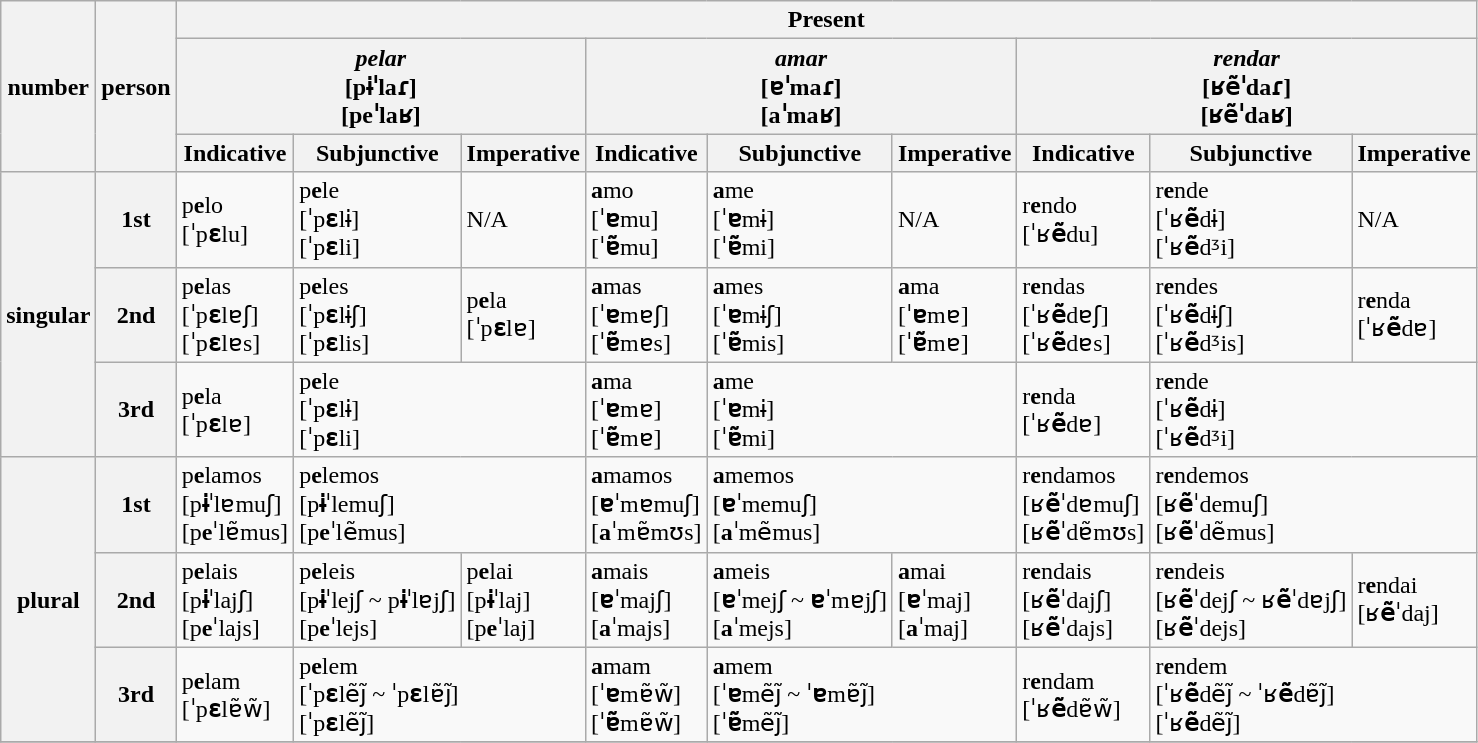<table class="wikitable">
<tr>
<th rowspan="3">number</th>
<th rowspan="3">person</th>
<th colspan="9">Present</th>
</tr>
<tr>
<th colspan="3"><em>pelar</em><br>[p<strong>ɨ</strong>ˈlaɾ]<br>[p<strong>e</strong>ˈlaʁ]</th>
<th colspan="3"><em>amar</em><br>[<strong>ɐ</strong>ˈmaɾ]<br>[<strong>a</strong>ˈmaʁ]</th>
<th colspan="3"><em>rendar</em><br>[ʁ<strong>ẽ</strong>ˈdaɾ]<br>[ʁ<strong>ẽ</strong>ˈdaʁ]</th>
</tr>
<tr>
<th>Indicative</th>
<th>Subjunctive</th>
<th>Imperative</th>
<th>Indicative</th>
<th>Subjunctive</th>
<th>Imperative</th>
<th>Indicative</th>
<th>Subjunctive</th>
<th>Imperative</th>
</tr>
<tr>
<th rowspan="3">singular</th>
<th>1st</th>
<td>p<strong>e</strong>lo<br>[ˈp<strong>ɛ</strong>lu]</td>
<td>p<strong>e</strong>le<br>[ˈp<strong>ɛ</strong>lɨ]<br>[ˈp<strong>ɛ</strong>li]</td>
<td>N/A</td>
<td><strong>a</strong>mo<br>[ˈ<strong>ɐ</strong>mu]<br>[ˈ<strong>ɐ̃</strong>mu]</td>
<td><strong>a</strong>me<br>[ˈ<strong>ɐ</strong>mɨ]<br>[ˈ<strong>ɐ̃</strong>mi]</td>
<td>N/A</td>
<td>r<strong>e</strong>ndo<br>[ˈʁ<strong>ẽ</strong>du]</td>
<td>r<strong>e</strong>nde<br>[ˈʁ<strong>ẽ</strong>dɨ]<br>[ˈʁ<strong>ẽ</strong>dᶾi]</td>
<td>N/A</td>
</tr>
<tr>
<th>2nd</th>
<td>p<strong>e</strong>las<br>[ˈp<strong>ɛ</strong>lɐʃ]<br>[ˈp<strong>ɛ</strong>lɐs]</td>
<td>p<strong>e</strong>les<br>[ˈp<strong>ɛ</strong>lɨʃ]<br>[ˈp<strong>ɛ</strong>lis]</td>
<td>p<strong>e</strong>la<br>[ˈp<strong>ɛ</strong>lɐ]</td>
<td><strong>a</strong>mas<br>[ˈ<strong>ɐ</strong>mɐʃ]<br>[ˈ<strong>ɐ̃</strong>mɐs]</td>
<td><strong>a</strong>mes<br>[ˈ<strong>ɐ</strong>mɨʃ]<br>[ˈ<strong>ɐ̃</strong>mis]</td>
<td><strong>a</strong>ma<br>[ˈ<strong>ɐ</strong>mɐ]<br>[ˈ<strong>ɐ̃</strong>mɐ]</td>
<td>r<strong>e</strong>ndas<br>[ˈʁ<strong>ẽ</strong>dɐʃ]<br>[ˈʁ<strong>ẽ</strong>dɐs]</td>
<td>r<strong>e</strong>ndes<br>[ˈʁ<strong>ẽ</strong>dɨʃ]<br>[ˈʁ<strong>ẽ</strong>dᶾis]</td>
<td>r<strong>e</strong>nda<br>[ˈʁ<strong>ẽ</strong>dɐ]</td>
</tr>
<tr>
<th>3rd</th>
<td>p<strong>e</strong>la<br>[ˈp<strong>ɛ</strong>lɐ]</td>
<td colspan="2">p<strong>e</strong>le<br>[ˈp<strong>ɛ</strong>lɨ]<br>[ˈp<strong>ɛ</strong>li]</td>
<td><strong>a</strong>ma<br>[ˈ<strong>ɐ</strong>mɐ]<br>[ˈ<strong>ɐ̃</strong>mɐ]</td>
<td colspan="2"><strong>a</strong>me<br>[ˈ<strong>ɐ</strong>mɨ]<br>[ˈ<strong>ɐ̃</strong>mi]</td>
<td>r<strong>e</strong>nda<br>[ˈʁ<strong>ẽ</strong>dɐ]</td>
<td colspan="2">r<strong>e</strong>nde<br>[ˈʁ<strong>ẽ</strong>dɨ]<br>[ˈʁ<strong>ẽ</strong>dᶾi]</td>
</tr>
<tr>
<th rowspan="3">plural</th>
<th>1st</th>
<td>p<strong>e</strong>lamos<br>[p<strong>ɨ</strong>ˈlɐmuʃ]<br>[p<strong>e</strong>ˈlɐ̃mus]</td>
<td colspan="2">p<strong>e</strong>lemos<br>[p<strong>ɨ</strong>ˈlemuʃ]<br>[p<strong>e</strong>ˈlẽmus]</td>
<td><strong>a</strong>mamos<br>[<strong>ɐ</strong>ˈmɐmuʃ]<br>[<strong>a</strong>ˈmɐ̃mʊs]</td>
<td colspan="2"><strong>a</strong>memos<br>[<strong>ɐ</strong>ˈmemuʃ]<br>[<strong>a</strong>ˈmẽmus]</td>
<td>r<strong>e</strong>ndamos<br>[ʁ<strong>ẽ</strong>ˈdɐmuʃ]<br>[ʁ<strong>ẽ</strong>ˈdɐ̃mʊs]</td>
<td colspan="2">r<strong>e</strong>ndemos<br>[ʁ<strong>ẽ</strong>ˈdemuʃ]<br>[ʁ<strong>ẽ</strong>ˈdẽmus]</td>
</tr>
<tr>
<th>2nd</th>
<td>p<strong>e</strong>lais<br>[p<strong>ɨ</strong>ˈlajʃ]<br>[p<strong>e</strong>ˈlajs]</td>
<td>p<strong>e</strong>leis<br>[p<strong>ɨ</strong>ˈlejʃ ~ p<strong>ɨ</strong>ˈlɐjʃ]<br>[p<strong>e</strong>ˈlejs]</td>
<td>p<strong>e</strong>lai<br>[p<strong>ɨ</strong>ˈlaj]<br>[p<strong>e</strong>ˈlaj]</td>
<td><strong>a</strong>mais<br>[<strong>ɐ</strong>ˈmajʃ]<br>[<strong>a</strong>ˈmajs]</td>
<td><strong>a</strong>meis<br>[<strong>ɐ</strong>ˈmejʃ ~ <strong>ɐ</strong>ˈmɐjʃ]<br>[<strong>a</strong>ˈmejs]</td>
<td><strong>a</strong>mai<br>[<strong>ɐ</strong>ˈmaj]<br>[<strong>a</strong>ˈmaj]</td>
<td>r<strong>e</strong>ndais<br>[ʁ<strong>ẽ</strong>ˈdajʃ]<br>[ʁ<strong>ẽ</strong>ˈdajs]</td>
<td>r<strong>e</strong>ndeis<br>[ʁ<strong>ẽ</strong>ˈdejʃ ~ ʁ<strong>ẽ</strong>ˈdɐjʃ]<br>[ʁ<strong>ẽ</strong>ˈdejs]</td>
<td>r<strong>e</strong>ndai<br>[ʁ<strong>ẽ</strong>ˈdaj]</td>
</tr>
<tr>
<th>3rd</th>
<td>p<strong>e</strong>lam<br>[ˈp<strong>ɛ</strong>lɐ̃w̃]</td>
<td colspan="2">p<strong>e</strong>lem<br>[ˈp<strong>ɛ</strong>lẽj̃ ~ ˈp<strong>ɛ</strong>lɐ̃j̃]<br>[ˈp<strong>ɛ</strong>lẽj̃]</td>
<td><strong>a</strong>mam<br>[ˈ<strong>ɐ</strong>mɐ̃w̃]<br>[ˈ<strong>ɐ̃</strong>mɐ̃w̃]</td>
<td colspan="2"><strong>a</strong>mem<br>[ˈ<strong>ɐ</strong>mẽj̃ ~ ˈ<strong>ɐ</strong>mɐ̃j̃]<br>[ˈ<strong>ɐ̃</strong>mẽj̃]</td>
<td>r<strong>e</strong>ndam<br>[ˈʁ<strong>ẽ</strong>dɐ̃w̃]</td>
<td colspan="2">r<strong>e</strong>ndem<br>[ˈʁ<strong>ẽ</strong>dẽj̃ ~ ˈʁ<strong>ẽ</strong>dɐ̃j̃]<br>[ˈʁ<strong>ẽ</strong>dẽj̃]</td>
</tr>
<tr>
</tr>
</table>
